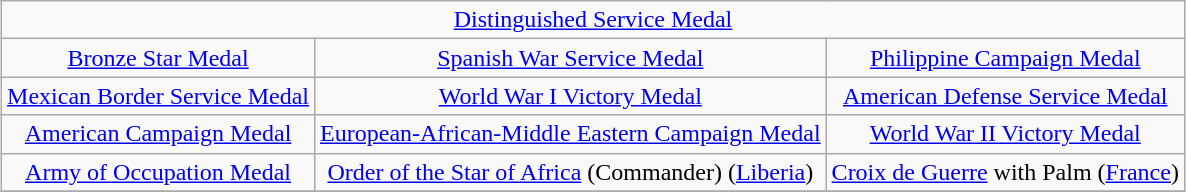<table class="wikitable" style="margin:1em auto; text-align:center;">
<tr>
<td colspan="3"><a href='#'>Distinguished Service Medal</a></td>
</tr>
<tr>
<td><a href='#'>Bronze Star Medal</a></td>
<td><a href='#'>Spanish War Service Medal</a></td>
<td><a href='#'>Philippine Campaign Medal</a></td>
</tr>
<tr>
<td><a href='#'>Mexican Border Service Medal</a></td>
<td><a href='#'>World War I Victory Medal</a></td>
<td><a href='#'>American Defense Service Medal</a></td>
</tr>
<tr>
<td><a href='#'>American Campaign Medal</a></td>
<td><a href='#'>European-African-Middle Eastern Campaign Medal</a></td>
<td><a href='#'>World War II Victory Medal</a></td>
</tr>
<tr>
<td><a href='#'>Army of Occupation Medal</a></td>
<td><a href='#'>Order of the Star of Africa</a> (Commander) (<a href='#'>Liberia</a>)</td>
<td><a href='#'>Croix de Guerre</a> with Palm (<a href='#'>France</a>)</td>
</tr>
<tr>
</tr>
</table>
